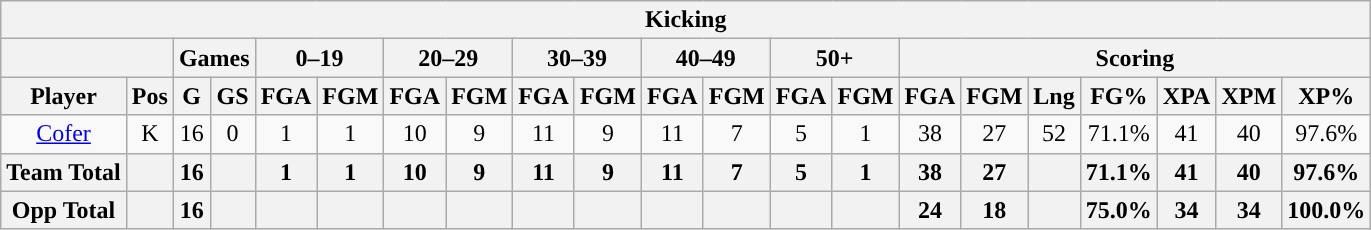<table class="wikitable" style="text-align:center">
<tr>
<th colspan="21">Kicking</th>
</tr>
<tr>
<th colspan="2"></th>
<th colspan="2">Games</th>
<th colspan="2">0–19</th>
<th colspan="2">20–29</th>
<th colspan="2">30–39</th>
<th colspan="2">40–49</th>
<th colspan="2">50+</th>
<th colspan="7">Scoring</th>
</tr>
<tr>
<th>Player</th>
<th>Pos</th>
<th>G</th>
<th>GS</th>
<th>FGA</th>
<th>FGM</th>
<th>FGA</th>
<th>FGM</th>
<th>FGA</th>
<th>FGM</th>
<th>FGA</th>
<th>FGM</th>
<th>FGA</th>
<th>FGM</th>
<th>FGA</th>
<th>FGM</th>
<th>Lng</th>
<th>FG%</th>
<th>XPA</th>
<th>XPM</th>
<th>XP%</th>
</tr>
<tr>
<td><a href='#'>Cofer</a></td>
<td>K</td>
<td>16</td>
<td>0</td>
<td>1</td>
<td>1</td>
<td>10</td>
<td>9</td>
<td>11</td>
<td>9</td>
<td>11</td>
<td>7</td>
<td>5</td>
<td>1</td>
<td>38</td>
<td>27</td>
<td>52</td>
<td>71.1%</td>
<td>41</td>
<td>40</td>
<td>97.6%</td>
</tr>
<tr>
<th>Team Total</th>
<th></th>
<th>16</th>
<th></th>
<th>1</th>
<th>1</th>
<th>10</th>
<th>9</th>
<th>11</th>
<th>9</th>
<th>11</th>
<th>7</th>
<th>5</th>
<th>1</th>
<th>38</th>
<th>27</th>
<th></th>
<th>71.1%</th>
<th>41</th>
<th>40</th>
<th>97.6%</th>
</tr>
<tr>
<th>Opp Total</th>
<th></th>
<th>16</th>
<th></th>
<th></th>
<th></th>
<th></th>
<th></th>
<th></th>
<th></th>
<th></th>
<th></th>
<th></th>
<th></th>
<th>24</th>
<th>18</th>
<th></th>
<th>75.0%</th>
<th>34</th>
<th>34</th>
<th>100.0%</th>
</tr>
</table>
